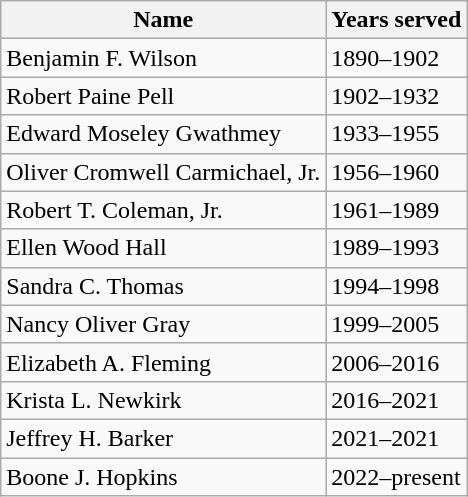<table class="wikitable">
<tr>
<th>Name</th>
<th>Years served</th>
</tr>
<tr>
<td>Benjamin F. Wilson</td>
<td>1890–1902</td>
</tr>
<tr>
<td>Robert Paine Pell</td>
<td>1902–1932</td>
</tr>
<tr>
<td>Edward Moseley Gwathmey</td>
<td>1933–1955</td>
</tr>
<tr>
<td>Oliver Cromwell Carmichael, Jr.</td>
<td>1956–1960</td>
</tr>
<tr>
<td>Robert T. Coleman, Jr.</td>
<td>1961–1989</td>
</tr>
<tr>
<td>Ellen Wood Hall</td>
<td>1989–1993</td>
</tr>
<tr>
<td>Sandra C. Thomas</td>
<td>1994–1998</td>
</tr>
<tr>
<td>Nancy Oliver Gray</td>
<td>1999–2005</td>
</tr>
<tr>
<td>Elizabeth A. Fleming</td>
<td>2006–2016</td>
</tr>
<tr>
<td>Krista L. Newkirk</td>
<td>2016–2021</td>
</tr>
<tr>
<td>Jeffrey H. Barker</td>
<td>2021–2021</td>
</tr>
<tr>
<td>Boone J. Hopkins </td>
<td>2022–present</td>
</tr>
</table>
